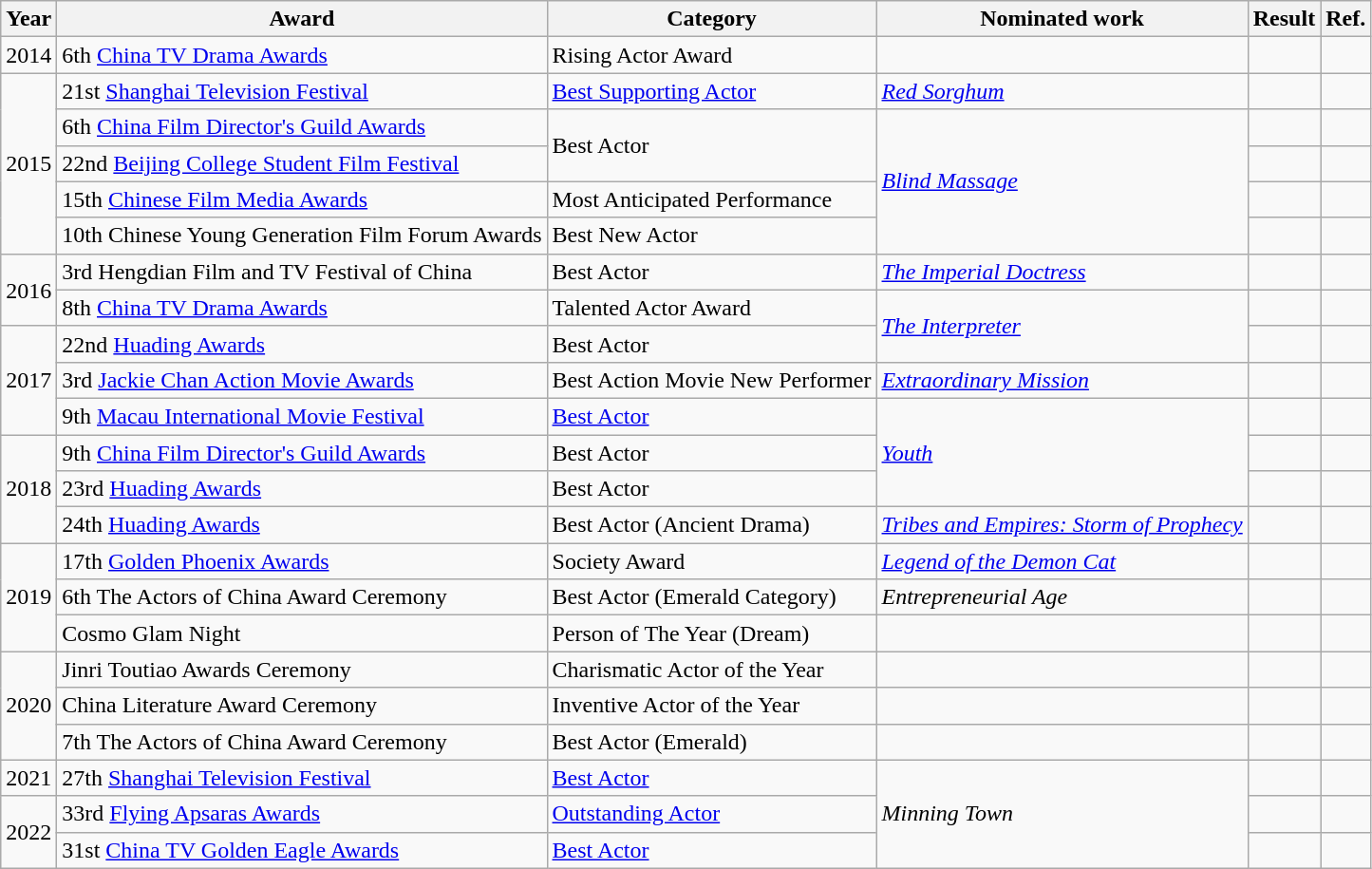<table class="wikitable">
<tr>
<th>Year</th>
<th>Award</th>
<th>Category</th>
<th>Nominated work</th>
<th>Result</th>
<th>Ref.</th>
</tr>
<tr>
<td>2014</td>
<td>6th <a href='#'>China TV Drama Awards</a></td>
<td>Rising Actor Award</td>
<td></td>
<td></td>
<td></td>
</tr>
<tr>
<td rowspan=5>2015</td>
<td>21st <a href='#'>Shanghai Television Festival</a></td>
<td><a href='#'>Best Supporting Actor</a></td>
<td rowspan=1><em><a href='#'>Red Sorghum</a></em></td>
<td></td>
<td></td>
</tr>
<tr>
<td>6th <a href='#'>China Film Director's Guild Awards</a></td>
<td rowspan=2>Best Actor</td>
<td rowspan=4><em><a href='#'>Blind Massage</a></em></td>
<td></td>
<td></td>
</tr>
<tr>
<td>22nd <a href='#'>Beijing College Student Film Festival</a></td>
<td></td>
<td></td>
</tr>
<tr>
<td>15th <a href='#'>Chinese Film Media Awards</a></td>
<td>Most Anticipated Performance</td>
<td></td>
<td></td>
</tr>
<tr>
<td>10th Chinese Young Generation Film Forum Awards</td>
<td>Best New Actor</td>
<td></td>
<td></td>
</tr>
<tr>
<td rowspan=2>2016</td>
<td>3rd Hengdian Film and TV Festival of China</td>
<td>Best Actor</td>
<td><em><a href='#'>The Imperial Doctress</a></em></td>
<td></td>
<td></td>
</tr>
<tr>
<td>8th <a href='#'>China TV Drama Awards</a></td>
<td>Talented Actor Award</td>
<td rowspan=2><em><a href='#'>The Interpreter</a></em></td>
<td></td>
<td></td>
</tr>
<tr>
<td rowspan=3>2017</td>
<td>22nd <a href='#'>Huading Awards</a></td>
<td>Best Actor</td>
<td></td>
<td></td>
</tr>
<tr>
<td>3rd <a href='#'>Jackie Chan Action Movie Awards</a></td>
<td>Best Action Movie New Performer</td>
<td><em><a href='#'>Extraordinary Mission</a></em></td>
<td></td>
<td></td>
</tr>
<tr>
<td>9th <a href='#'>Macau International Movie Festival</a></td>
<td><a href='#'>Best Actor</a></td>
<td rowspan=3><em><a href='#'>Youth</a></em></td>
<td></td>
<td></td>
</tr>
<tr>
<td rowspan=3>2018</td>
<td>9th <a href='#'>China Film Director's Guild Awards</a></td>
<td>Best Actor</td>
<td></td>
<td></td>
</tr>
<tr>
<td>23rd <a href='#'>Huading Awards</a></td>
<td>Best Actor</td>
<td></td>
<td></td>
</tr>
<tr>
<td>24th <a href='#'>Huading Awards</a></td>
<td>Best Actor (Ancient Drama)</td>
<td><em><a href='#'>Tribes and Empires: Storm of Prophecy</a></em></td>
<td></td>
<td></td>
</tr>
<tr>
<td rowspan=3>2019</td>
<td>17th <a href='#'>Golden Phoenix Awards</a></td>
<td>Society Award</td>
<td><em><a href='#'>Legend of the Demon Cat</a></em></td>
<td></td>
<td></td>
</tr>
<tr>
<td>6th The Actors of China Award Ceremony</td>
<td>Best Actor (Emerald Category)</td>
<td><em>Entrepreneurial Age</em></td>
<td></td>
<td></td>
</tr>
<tr>
<td>Cosmo Glam Night</td>
<td>Person of The Year (Dream)</td>
<td></td>
<td></td>
<td></td>
</tr>
<tr>
<td rowspan=3>2020</td>
<td>Jinri Toutiao Awards Ceremony</td>
<td>Charismatic Actor of the Year</td>
<td></td>
<td></td>
<td></td>
</tr>
<tr>
<td>China Literature Award Ceremony</td>
<td>Inventive Actor of the Year</td>
<td></td>
<td></td>
<td></td>
</tr>
<tr>
<td>7th The Actors of China Award Ceremony</td>
<td>Best Actor (Emerald)</td>
<td></td>
<td></td>
<td></td>
</tr>
<tr>
<td>2021</td>
<td>27th <a href='#'>Shanghai Television Festival</a></td>
<td><a href='#'>Best Actor</a></td>
<td rowspan=3><em>Minning Town</em></td>
<td></td>
<td></td>
</tr>
<tr>
<td rowspan=2>2022</td>
<td>33rd <a href='#'>Flying Apsaras Awards</a></td>
<td><a href='#'>Outstanding Actor</a></td>
<td></td>
<td></td>
</tr>
<tr>
<td>31st <a href='#'>China TV Golden Eagle Awards</a></td>
<td><a href='#'>Best Actor</a></td>
<td></td>
<td></td>
</tr>
</table>
